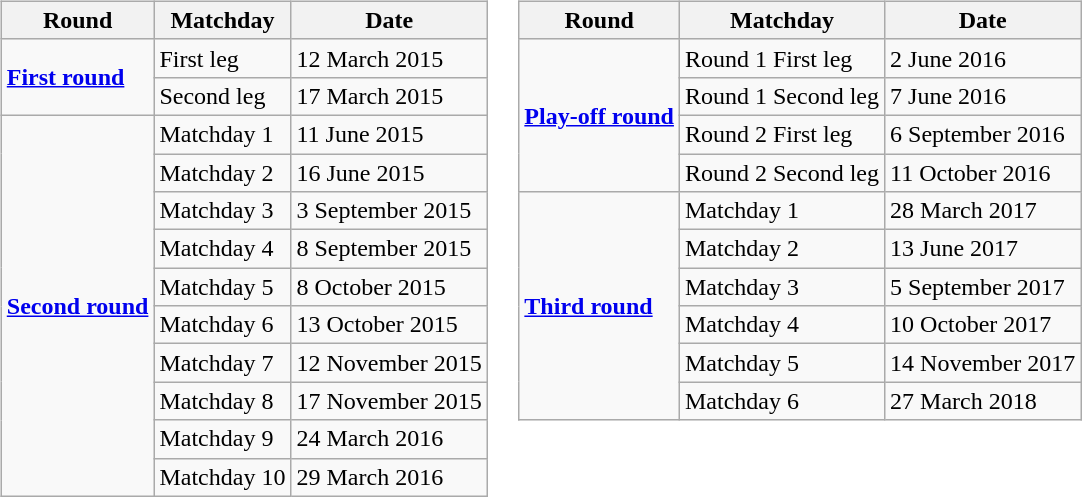<table>
<tr>
<td valign=top><br><table class="wikitable">
<tr>
<th>Round</th>
<th>Matchday</th>
<th>Date</th>
</tr>
<tr>
<td rowspan=2><strong><a href='#'>First round</a></strong></td>
<td>First leg</td>
<td>12 March 2015</td>
</tr>
<tr>
<td>Second leg</td>
<td>17 March 2015</td>
</tr>
<tr>
<td rowspan=10><strong><a href='#'>Second round</a></strong></td>
<td>Matchday 1</td>
<td>11 June 2015</td>
</tr>
<tr>
<td>Matchday 2</td>
<td>16 June 2015</td>
</tr>
<tr>
<td>Matchday 3</td>
<td>3 September 2015</td>
</tr>
<tr>
<td>Matchday 4</td>
<td>8 September 2015</td>
</tr>
<tr>
<td>Matchday 5</td>
<td>8 October 2015</td>
</tr>
<tr>
<td>Matchday 6</td>
<td>13 October 2015</td>
</tr>
<tr>
<td>Matchday 7</td>
<td>12 November 2015</td>
</tr>
<tr>
<td>Matchday 8</td>
<td>17 November 2015</td>
</tr>
<tr>
<td>Matchday 9</td>
<td>24 March 2016</td>
</tr>
<tr>
<td>Matchday 10</td>
<td>29 March 2016</td>
</tr>
</table>
</td>
<td valign=top><br><table class="wikitable">
<tr>
<th>Round</th>
<th>Matchday</th>
<th>Date</th>
</tr>
<tr>
<td rowspan=4><strong><a href='#'>Play-off round</a></strong></td>
<td>Round 1 First leg</td>
<td>2 June 2016</td>
</tr>
<tr>
<td>Round 1 Second leg</td>
<td>7 June 2016</td>
</tr>
<tr>
<td>Round 2 First leg</td>
<td>6 September 2016</td>
</tr>
<tr>
<td>Round 2 Second leg</td>
<td>11 October 2016</td>
</tr>
<tr>
<td rowspan=6><strong><a href='#'>Third round</a></strong></td>
<td>Matchday 1</td>
<td>28 March 2017</td>
</tr>
<tr>
<td>Matchday 2</td>
<td>13 June 2017</td>
</tr>
<tr>
<td>Matchday 3</td>
<td>5 September 2017</td>
</tr>
<tr>
<td>Matchday 4</td>
<td>10 October 2017</td>
</tr>
<tr>
<td>Matchday 5</td>
<td>14 November 2017</td>
</tr>
<tr>
<td>Matchday 6</td>
<td>27 March 2018</td>
</tr>
</table>
</td>
</tr>
</table>
